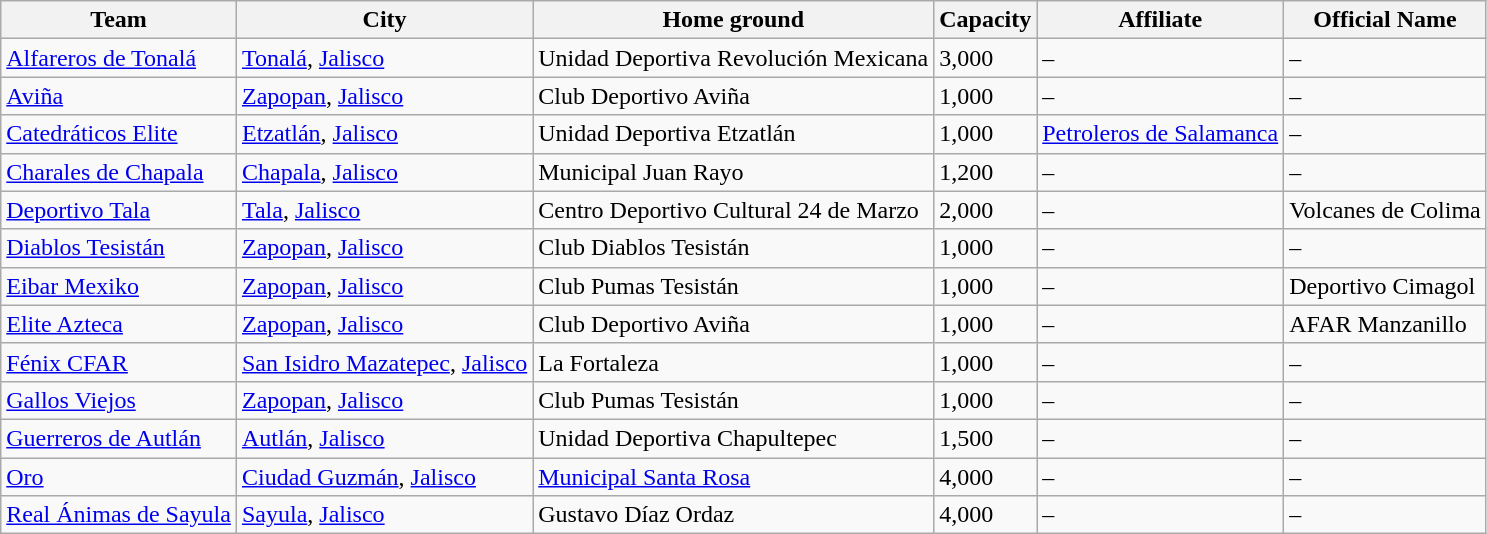<table class="wikitable sortable">
<tr>
<th>Team</th>
<th>City</th>
<th>Home ground</th>
<th>Capacity</th>
<th>Affiliate</th>
<th>Official Name</th>
</tr>
<tr>
<td><a href='#'>Alfareros de Tonalá</a></td>
<td><a href='#'>Tonalá</a>, <a href='#'>Jalisco</a></td>
<td>Unidad Deportiva Revolución Mexicana</td>
<td>3,000</td>
<td>–</td>
<td>–</td>
</tr>
<tr>
<td><a href='#'>Aviña</a></td>
<td><a href='#'>Zapopan</a>, <a href='#'>Jalisco</a></td>
<td>Club Deportivo Aviña</td>
<td>1,000</td>
<td>–</td>
<td>–</td>
</tr>
<tr>
<td><a href='#'>Catedráticos Elite</a></td>
<td><a href='#'>Etzatlán</a>, <a href='#'>Jalisco</a></td>
<td>Unidad Deportiva Etzatlán</td>
<td>1,000</td>
<td><a href='#'>Petroleros de Salamanca</a></td>
<td>–</td>
</tr>
<tr>
<td><a href='#'>Charales de Chapala</a></td>
<td><a href='#'>Chapala</a>, <a href='#'>Jalisco</a></td>
<td>Municipal Juan Rayo</td>
<td>1,200</td>
<td>–</td>
<td>–</td>
</tr>
<tr>
<td><a href='#'>Deportivo Tala</a></td>
<td><a href='#'>Tala</a>, <a href='#'>Jalisco</a></td>
<td>Centro Deportivo Cultural 24 de Marzo</td>
<td>2,000</td>
<td>–</td>
<td>Volcanes de Colima</td>
</tr>
<tr>
<td><a href='#'>Diablos Tesistán</a></td>
<td><a href='#'>Zapopan</a>, <a href='#'>Jalisco</a></td>
<td>Club Diablos Tesistán</td>
<td>1,000</td>
<td>–</td>
<td>–</td>
</tr>
<tr>
<td><a href='#'>Eibar Mexiko</a></td>
<td><a href='#'>Zapopan</a>, <a href='#'>Jalisco</a></td>
<td>Club Pumas Tesistán</td>
<td>1,000</td>
<td>–</td>
<td>Deportivo Cimagol</td>
</tr>
<tr>
<td><a href='#'>Elite Azteca</a></td>
<td><a href='#'>Zapopan</a>, <a href='#'>Jalisco</a></td>
<td>Club Deportivo Aviña</td>
<td>1,000</td>
<td>–</td>
<td>AFAR Manzanillo</td>
</tr>
<tr>
<td><a href='#'>Fénix CFAR</a></td>
<td><a href='#'>San Isidro Mazatepec</a>, <a href='#'>Jalisco</a></td>
<td>La Fortaleza</td>
<td>1,000</td>
<td>–</td>
<td>–</td>
</tr>
<tr>
<td><a href='#'>Gallos Viejos</a></td>
<td><a href='#'>Zapopan</a>, <a href='#'>Jalisco</a></td>
<td>Club Pumas Tesistán</td>
<td>1,000</td>
<td>–</td>
<td>–</td>
</tr>
<tr>
<td><a href='#'>Guerreros de Autlán</a></td>
<td><a href='#'>Autlán</a>, <a href='#'>Jalisco</a></td>
<td>Unidad Deportiva Chapultepec</td>
<td>1,500</td>
<td>– </td>
<td>–</td>
</tr>
<tr>
<td><a href='#'>Oro</a></td>
<td><a href='#'>Ciudad Guzmán</a>, <a href='#'>Jalisco</a></td>
<td><a href='#'>Municipal Santa Rosa</a></td>
<td>4,000</td>
<td>–</td>
<td>–</td>
</tr>
<tr>
<td><a href='#'>Real Ánimas de Sayula</a></td>
<td><a href='#'>Sayula</a>, <a href='#'>Jalisco</a></td>
<td>Gustavo Díaz Ordaz</td>
<td>4,000</td>
<td>–</td>
<td>–</td>
</tr>
</table>
